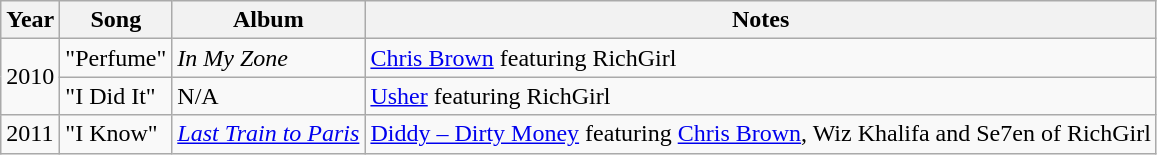<table class="wikitable">
<tr>
<th>Year</th>
<th>Song</th>
<th>Album</th>
<th>Notes</th>
</tr>
<tr>
<td rowspan= "2">2010</td>
<td>"Perfume"</td>
<td><em>In My Zone</em></td>
<td><a href='#'>Chris Brown</a> featuring RichGirl</td>
</tr>
<tr>
<td>"I Did It"</td>
<td>N/A</td>
<td><a href='#'>Usher</a> featuring RichGirl</td>
</tr>
<tr>
<td>2011</td>
<td>"I Know"</td>
<td><em><a href='#'>Last Train to Paris</a></em></td>
<td><a href='#'>Diddy – Dirty Money</a> featuring <a href='#'>Chris Brown</a>, Wiz Khalifa and Se7en of RichGirl </td>
</tr>
</table>
